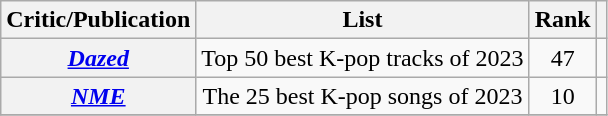<table class="wikitable sortable plainrowheaders" style="text-align:center">
<tr>
<th scope="col">Critic/Publication</th>
<th scope="col">List</th>
<th scope="col">Rank</th>
<th scope="col" class="unsortable"></th>
</tr>
<tr>
<th scope="row"><em><a href='#'>Dazed</a></em></th>
<td style="text-align:left">Top 50 best K-pop tracks of 2023</td>
<td>47</td>
<td></td>
</tr>
<tr>
<th scope="row"><em><a href='#'>NME</a></em></th>
<td>The 25 best K-pop songs of 2023</td>
<td>10</td>
<td></td>
</tr>
<tr>
</tr>
</table>
